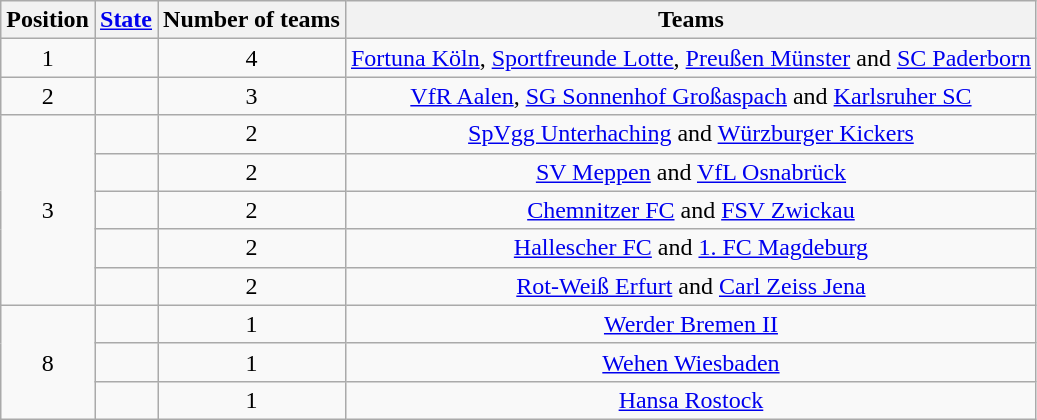<table class="wikitable">
<tr>
<th>Position</th>
<th><a href='#'>State</a></th>
<th>Number of teams</th>
<th>Teams</th>
</tr>
<tr>
<td align=center>1</td>
<td></td>
<td align=center>4</td>
<td align=center><a href='#'>Fortuna Köln</a>, <a href='#'>Sportfreunde Lotte</a>, <a href='#'>Preußen Münster</a> and <a href='#'>SC Paderborn</a></td>
</tr>
<tr>
<td align=center>2</td>
<td></td>
<td align=center>3</td>
<td align=center><a href='#'>VfR Aalen</a>, <a href='#'>SG Sonnenhof Großaspach</a> and <a href='#'>Karlsruher SC</a></td>
</tr>
<tr>
<td align=center rowspan=5>3</td>
<td></td>
<td align=center>2</td>
<td align=center><a href='#'>SpVgg Unterhaching</a> and <a href='#'>Würzburger Kickers</a></td>
</tr>
<tr>
<td></td>
<td align=center>2</td>
<td align=center><a href='#'>SV Meppen</a> and <a href='#'>VfL Osnabrück</a></td>
</tr>
<tr>
<td></td>
<td align=center>2</td>
<td align=center><a href='#'>Chemnitzer FC</a> and <a href='#'>FSV Zwickau</a></td>
</tr>
<tr>
<td></td>
<td align=center>2</td>
<td align=center><a href='#'>Hallescher FC</a> and <a href='#'>1. FC Magdeburg</a></td>
</tr>
<tr>
<td></td>
<td align=center>2</td>
<td align=center><a href='#'>Rot-Weiß Erfurt</a> and <a href='#'>Carl Zeiss Jena</a></td>
</tr>
<tr>
<td align=center rowspan=3>8</td>
<td></td>
<td align=center>1</td>
<td align=center><a href='#'>Werder Bremen II</a></td>
</tr>
<tr>
<td></td>
<td align=center>1</td>
<td align=center><a href='#'>Wehen Wiesbaden</a></td>
</tr>
<tr>
<td></td>
<td align=center>1</td>
<td align=center><a href='#'>Hansa Rostock</a></td>
</tr>
</table>
